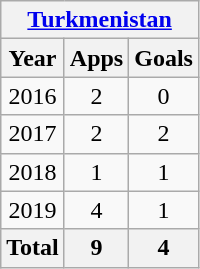<table class="wikitable" style="text-align:center">
<tr>
<th colspan=3><a href='#'>Turkmenistan</a></th>
</tr>
<tr>
<th>Year</th>
<th>Apps</th>
<th>Goals</th>
</tr>
<tr>
<td>2016</td>
<td>2</td>
<td>0</td>
</tr>
<tr>
<td>2017</td>
<td>2</td>
<td>2</td>
</tr>
<tr>
<td>2018</td>
<td>1</td>
<td>1</td>
</tr>
<tr>
<td>2019</td>
<td>4</td>
<td>1</td>
</tr>
<tr>
<th>Total</th>
<th>9</th>
<th>4</th>
</tr>
</table>
